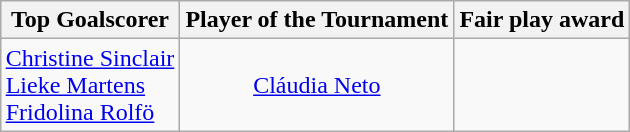<table class=wikitable style="margin:auto; text-align:center">
<tr>
<th>Top Goalscorer</th>
<th>Player of the Tournament</th>
<th>Fair play award</th>
</tr>
<tr>
<td align=left> <a href='#'>Christine Sinclair</a><br> <a href='#'>Lieke Martens</a><br> <a href='#'>Fridolina Rolfö</a></td>
<td> <a href='#'>Cláudia Neto</a></td>
<td></td>
</tr>
</table>
